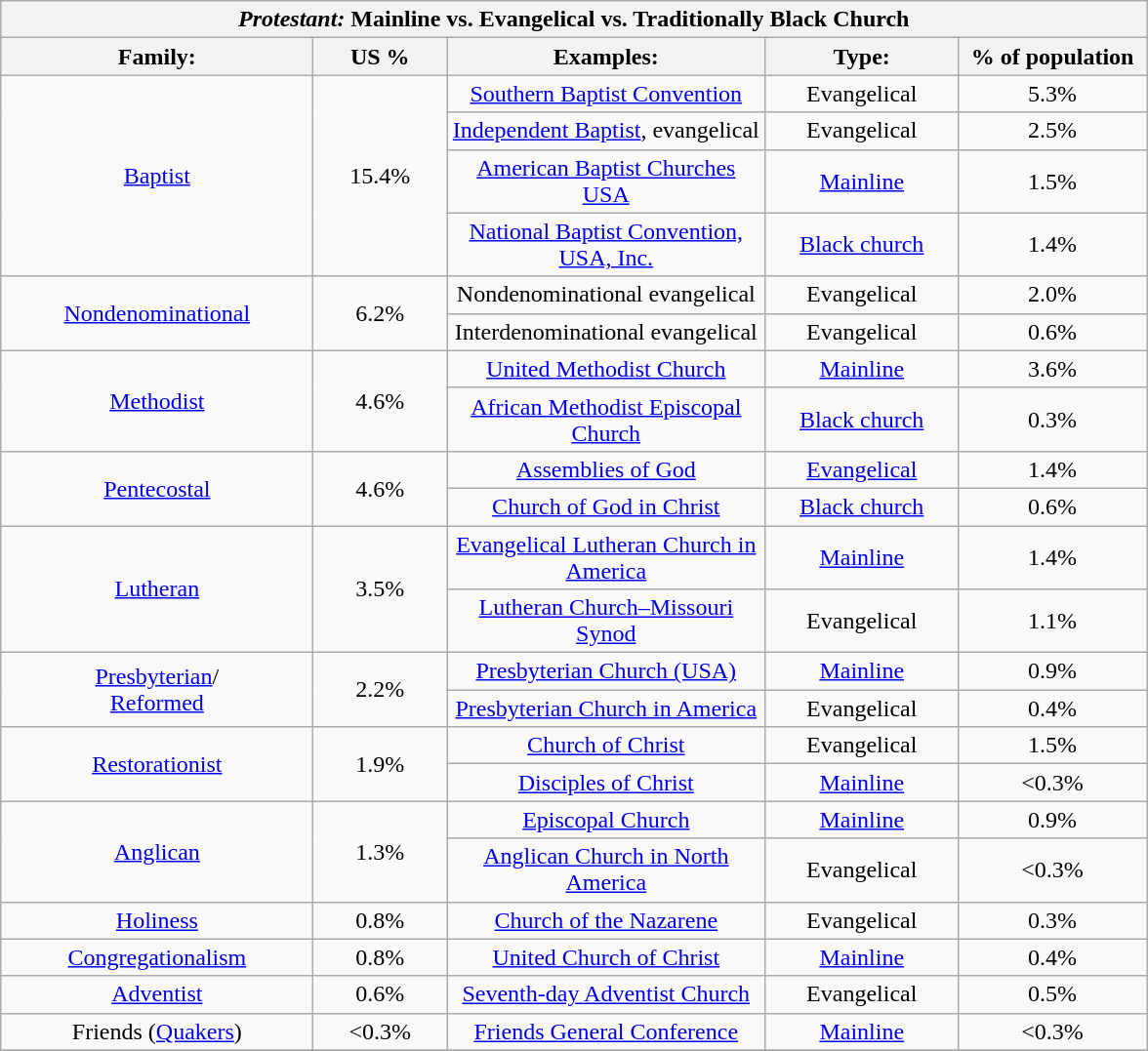<table class="sortable wikitable" style="width:62%">
<tr>
<th colspan="5" align="center"><em>Protestant:</em> Mainline vs. Evangelical vs. Traditionally Black Church</th>
</tr>
<tr>
<th width="125">Family:</th>
<th width="50">US %</th>
<th width="125">Examples:</th>
<th width="75">Type:</th>
<th width="50">% of population</th>
</tr>
<tr>
<td rowspan="4" align="center"><a href='#'>Baptist</a></td>
<td rowspan="4" align="center">15.4%</td>
<td align="center"><a href='#'>Southern Baptist Convention</a></td>
<td align="center">Evangelical</td>
<td align="center">5.3%</td>
</tr>
<tr>
<td align="center"><a href='#'>Independent Baptist</a>, evangelical</td>
<td align="center">Evangelical</td>
<td align="center">2.5%</td>
</tr>
<tr>
<td align="center"><a href='#'>American Baptist Churches USA</a></td>
<td align="center"><a href='#'>Mainline</a></td>
<td align="center">1.5%</td>
</tr>
<tr>
<td align="center"><a href='#'>National Baptist Convention, USA, Inc.</a></td>
<td align="center"><a href='#'>Black church</a></td>
<td align="center">1.4%</td>
</tr>
<tr>
<td rowspan="2" align="center"><a href='#'>Nondenominational</a></td>
<td rowspan="2" align="center">6.2%</td>
<td align="center">Nondenominational evangelical</td>
<td align="center">Evangelical</td>
<td align="center">2.0%</td>
</tr>
<tr>
<td align="center">Interdenominational evangelical</td>
<td align="center">Evangelical</td>
<td align="center">0.6%</td>
</tr>
<tr>
<td rowspan="2" align="center"><a href='#'>Methodist</a></td>
<td rowspan="2" align="center">4.6%</td>
<td align="center"><a href='#'>United Methodist Church</a></td>
<td align="center"><a href='#'>Mainline</a></td>
<td align="center">3.6%</td>
</tr>
<tr>
<td align="center"><a href='#'>African Methodist Episcopal Church</a></td>
<td align="center"><a href='#'>Black church</a></td>
<td align="center">0.3%</td>
</tr>
<tr>
<td rowspan="2" align="center"><a href='#'>Pentecostal</a></td>
<td rowspan="2" align="center">4.6%</td>
<td align="center"><a href='#'>Assemblies of God</a></td>
<td align="center"><a href='#'>Evangelical</a></td>
<td align="center">1.4%</td>
</tr>
<tr>
<td align="center"><a href='#'>Church of God in Christ</a></td>
<td align="center"><a href='#'>Black church</a></td>
<td align="center">0.6%</td>
</tr>
<tr>
<td rowspan="2" align="center"><a href='#'>Lutheran</a></td>
<td rowspan="2" align="center">3.5%</td>
<td align="center"><a href='#'>Evangelical Lutheran Church in America</a></td>
<td align="center"><a href='#'>Mainline</a></td>
<td align="center">1.4%</td>
</tr>
<tr>
<td align="center"><a href='#'>Lutheran Church–Missouri Synod</a></td>
<td align="center">Evangelical</td>
<td align="center">1.1%</td>
</tr>
<tr>
<td rowspan="2" align="center"><a href='#'>Presbyterian</a>/<br><a href='#'>Reformed</a></td>
<td rowspan="2" align="center">2.2%</td>
<td align="center"><a href='#'>Presbyterian Church (USA)</a></td>
<td align="center"><a href='#'>Mainline</a></td>
<td align="center">0.9%</td>
</tr>
<tr>
<td align="center"><a href='#'>Presbyterian Church in America</a></td>
<td align="center">Evangelical</td>
<td align="center">0.4%</td>
</tr>
<tr>
<td rowspan="2" align="center"><a href='#'>Restorationist</a></td>
<td rowspan="2" align="center">1.9%</td>
<td align="center"><a href='#'>Church of Christ</a></td>
<td align="center">Evangelical</td>
<td align="center">1.5%</td>
</tr>
<tr>
<td align="center"><a href='#'>Disciples of Christ</a></td>
<td align="center"><a href='#'>Mainline</a></td>
<td align="center"><0.3%</td>
</tr>
<tr>
<td rowspan="2" align="center"><a href='#'>Anglican</a></td>
<td rowspan="2" align="center">1.3%</td>
<td align="center"><a href='#'>Episcopal Church</a></td>
<td align="center"><a href='#'>Mainline</a></td>
<td align="center">0.9%</td>
</tr>
<tr>
<td align="center"><a href='#'>Anglican Church in North America</a></td>
<td align="center">Evangelical</td>
<td align="center"><0.3%</td>
</tr>
<tr>
<td rowspan="1" align="center"><a href='#'>Holiness</a></td>
<td rowspan="1" align="center">0.8%</td>
<td align="center"><a href='#'>Church of the Nazarene</a></td>
<td align="center">Evangelical</td>
<td align="center">0.3%</td>
</tr>
<tr>
<td rowspan="1" align="center"><a href='#'>Congregationalism</a></td>
<td rowspan="1" align="center">0.8%</td>
<td align="center"><a href='#'>United Church of Christ</a></td>
<td align="center"><a href='#'>Mainline</a></td>
<td align="center">0.4%</td>
</tr>
<tr>
<td align="center"><a href='#'>Adventist</a></td>
<td align="center">0.6%</td>
<td align="center"><a href='#'>Seventh-day Adventist Church</a></td>
<td align="center">Evangelical</td>
<td align="center">0.5%</td>
</tr>
<tr>
<td align="center">Friends (<a href='#'>Quakers</a>)</td>
<td align="center"><0.3%</td>
<td align="center"><a href='#'>Friends General Conference</a></td>
<td align="center"><a href='#'>Mainline</a></td>
<td align="center"><0.3%</td>
</tr>
<tr>
</tr>
</table>
